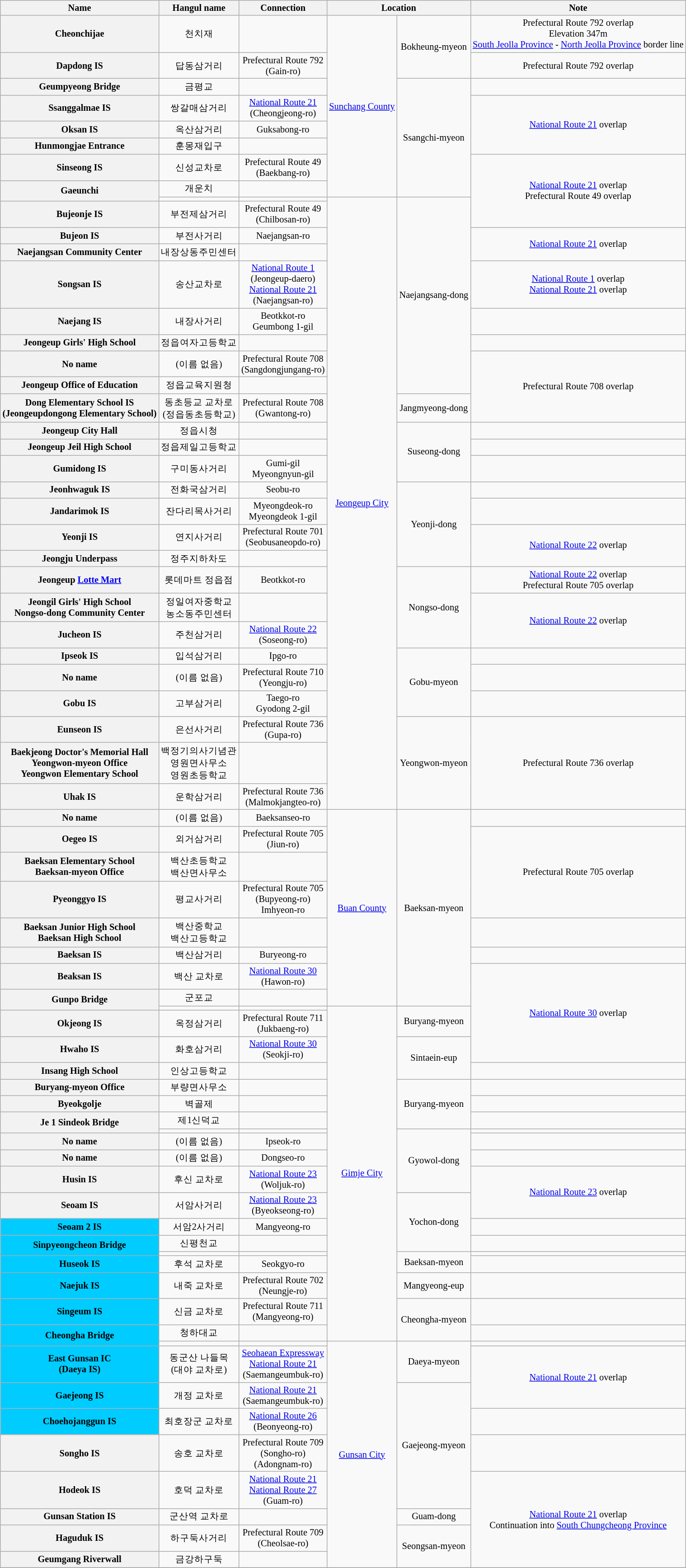<table class="wikitable" style="font-size: 85%; text-align: center;">
<tr>
<th>Name </th>
<th>Hangul name</th>
<th>Connection</th>
<th colspan="2">Location</th>
<th>Note</th>
</tr>
<tr>
<th>Cheonchijae</th>
<td>천치재</td>
<td></td>
<td rowspan=8><a href='#'>Sunchang County</a></td>
<td rowspan=2>Bokheung-myeon</td>
<td>Prefectural Route 792 overlap<br>Elevation 347m<br><a href='#'>South Jeolla Province</a> - <a href='#'>North Jeolla Province</a> border line</td>
</tr>
<tr>
<th>Dapdong IS</th>
<td>답동삼거리</td>
<td>Prefectural Route 792<br>(Gain-ro)</td>
<td>Prefectural Route 792 overlap</td>
</tr>
<tr>
<th>Geumpyeong Bridge</th>
<td>금평교</td>
<td></td>
<td rowspan=6>Ssangchi-myeon</td>
<td></td>
</tr>
<tr>
<th>Ssanggalmae IS</th>
<td>쌍갈매삼거리</td>
<td><a href='#'>National Route 21</a><br>(Cheongjeong-ro)</td>
<td rowspan=3><a href='#'>National Route 21</a> overlap</td>
</tr>
<tr>
<th>Oksan IS</th>
<td>옥산삼거리</td>
<td>Guksabong-ro</td>
</tr>
<tr>
<th>Hunmongjae Entrance</th>
<td>훈몽재입구</td>
<td></td>
</tr>
<tr>
<th>Sinseong IS</th>
<td>신성교차로</td>
<td>Prefectural Route 49<br>(Baekbang-ro)</td>
<td rowspan=4><a href='#'>National Route 21</a> overlap<br>Prefectural Route 49 overlap</td>
</tr>
<tr>
<th rowspan=2>Gaeunchi</th>
<td>개운치</td>
<td></td>
</tr>
<tr>
<td></td>
<td></td>
<td rowspan=26><a href='#'>Jeongeup City</a></td>
<td rowspan=9>Naejangsang-dong</td>
</tr>
<tr>
<th>Bujeonje IS</th>
<td>부전제삼거리</td>
<td>Prefectural Route 49<br>(Chilbosan-ro)</td>
</tr>
<tr>
<th>Bujeon IS</th>
<td>부전사거리</td>
<td>Naejangsan-ro</td>
<td rowspan=2><a href='#'>National Route 21</a> overlap</td>
</tr>
<tr>
<th>Naejangsan Community Center</th>
<td>내장상동주민센터</td>
<td></td>
</tr>
<tr>
<th>Songsan IS</th>
<td>송산교차로</td>
<td><a href='#'>National Route 1</a><br>(Jeongeup-daero)<br><a href='#'>National Route 21</a><br>(Naejangsan-ro)</td>
<td><a href='#'>National Route 1</a> overlap<br><a href='#'>National Route 21</a> overlap</td>
</tr>
<tr>
<th>Naejang IS</th>
<td>내장사거리</td>
<td>Beotkkot-ro<br>Geumbong 1-gil</td>
<td></td>
</tr>
<tr>
<th>Jeongeup Girls' High School</th>
<td>정읍여자고등학교</td>
<td></td>
<td></td>
</tr>
<tr>
<th>No name</th>
<td>(이름 없음)</td>
<td>Prefectural Route 708<br>(Sangdongjungang-ro)</td>
<td rowspan=3>Prefectural Route 708 overlap</td>
</tr>
<tr>
<th>Jeongeup Office of Education</th>
<td>정읍교육지원청</td>
<td></td>
</tr>
<tr>
<th>Dong Elementary School IS<br>(Jeongeupdongong Elementary School)</th>
<td>동초등교 교차로<br>(정읍동초등학교)</td>
<td>Prefectural Route 708<br>(Gwantong-ro)</td>
<td>Jangmyeong-dong</td>
</tr>
<tr>
<th>Jeongeup City Hall</th>
<td>정읍시청</td>
<td></td>
<td rowspan=3>Suseong-dong</td>
<td></td>
</tr>
<tr>
<th>Jeongeup Jeil High School</th>
<td>정읍제일고등학교</td>
<td></td>
<td></td>
</tr>
<tr>
<th>Gumidong IS</th>
<td>구미동사거리</td>
<td>Gumi-gil<br>Myeongnyun-gil</td>
<td></td>
</tr>
<tr>
<th>Jeonhwaguk IS</th>
<td>전화국삼거리</td>
<td>Seobu-ro</td>
<td rowspan=4>Yeonji-dong</td>
<td></td>
</tr>
<tr>
<th>Jandarimok IS</th>
<td>잔다리목사거리</td>
<td>Myeongdeok-ro<br>Myeongdeok 1-gil</td>
<td></td>
</tr>
<tr>
<th>Yeonji IS</th>
<td>연지사거리</td>
<td>Prefectural Route 701<br>(Seobusaneopdo-ro)</td>
<td rowspan=2><a href='#'>National Route 22</a> overlap</td>
</tr>
<tr>
<th>Jeongju Underpass</th>
<td>정주지하차도</td>
<td></td>
</tr>
<tr>
<th>Jeongeup <a href='#'>Lotte Mart</a></th>
<td>롯데마트 정읍점</td>
<td>Beotkkot-ro</td>
<td rowspan=3>Nongso-dong</td>
<td><a href='#'>National Route 22</a> overlap<br>Prefectural Route 705 overlap</td>
</tr>
<tr>
<th>Jeongil Girls' High School<br>Nongso-dong Community Center</th>
<td>정일여자중학교<br>농소동주민센터</td>
<td></td>
<td rowspan=2><a href='#'>National Route 22</a> overlap</td>
</tr>
<tr>
<th>Jucheon IS</th>
<td>주천삼거리</td>
<td><a href='#'>National Route 22</a><br>(Soseong-ro)</td>
</tr>
<tr>
<th>Ipseok IS</th>
<td>입석삼거리</td>
<td>Ipgo-ro</td>
<td rowspan=3>Gobu-myeon</td>
<td></td>
</tr>
<tr>
<th>No name</th>
<td>(이름 없음)</td>
<td>Prefectural Route 710<br>(Yeongju-ro)</td>
<td></td>
</tr>
<tr>
<th>Gobu IS</th>
<td>고부삼거리</td>
<td>Taego-ro<br>Gyodong 2-gil</td>
<td></td>
</tr>
<tr>
<th>Eunseon IS</th>
<td>은선사거리</td>
<td>Prefectural Route 736<br>(Gupa-ro)</td>
<td rowspan=3>Yeongwon-myeon</td>
<td rowspan=3>Prefectural Route 736 overlap</td>
</tr>
<tr>
<th>Baekjeong Doctor's Memorial Hall<br>Yeongwon-myeon Office<br>Yeongwon Elementary School</th>
<td>백정기의사기념관<br>영원면사무소<br>영원초등학교</td>
<td></td>
</tr>
<tr>
<th>Uhak IS</th>
<td>운학삼거리</td>
<td>Prefectural Route 736<br>(Malmokjangteo-ro)</td>
</tr>
<tr>
<th>No name</th>
<td>(이름 없음)</td>
<td>Baeksanseo-ro</td>
<td rowspan=8><a href='#'>Buan County</a></td>
<td rowspan=8>Baeksan-myeon</td>
<td></td>
</tr>
<tr>
<th>Oegeo IS</th>
<td>외거삼거리</td>
<td>Prefectural Route 705<br>(Jiun-ro)</td>
<td rowspan=3>Prefectural Route 705 overlap</td>
</tr>
<tr>
<th>Baeksan Elementary School<br>Baeksan-myeon Office</th>
<td>백산초등학교<br>백산면사무소</td>
<td></td>
</tr>
<tr>
<th>Pyeonggyo IS</th>
<td>평교사거리</td>
<td>Prefectural Route 705<br>(Bupyeong-ro)<br>Imhyeon-ro</td>
</tr>
<tr>
<th>Baeksan Junior High School<br>Baeksan High School</th>
<td>백산중학교<br>백산고등학교</td>
<td></td>
<td></td>
</tr>
<tr>
<th>Baeksan IS</th>
<td>백산삼거리</td>
<td>Buryeong-ro</td>
<td></td>
</tr>
<tr>
<th>Beaksan IS</th>
<td>백산 교차로</td>
<td><a href='#'>National Route 30</a><br>(Hawon-ro)</td>
<td rowspan=5><a href='#'>National Route 30</a> overlap</td>
</tr>
<tr>
<th rowspan=2>Gunpo Bridge</th>
<td>군포교</td>
<td></td>
</tr>
<tr>
<td></td>
<td></td>
<td rowspan=19><a href='#'>Gimje City</a></td>
<td rowspan=2>Buryang-myeon</td>
</tr>
<tr>
<th>Okjeong IS</th>
<td>옥정삼거리</td>
<td>Prefectural Route 711<br>(Jukbaeng-ro)</td>
</tr>
<tr>
<th>Hwaho IS</th>
<td>화호삼거리</td>
<td><a href='#'>National Route 30</a><br>(Seokji-ro)</td>
<td rowspan=2>Sintaein-eup</td>
</tr>
<tr>
<th>Insang High School</th>
<td>인상고등학교</td>
<td></td>
<td></td>
</tr>
<tr>
<th>Buryang-myeon Office</th>
<td>부량면사무소</td>
<td></td>
<td rowspan=3>Buryang-myeon</td>
<td></td>
</tr>
<tr>
<th>Byeokgolje</th>
<td>벽골제</td>
<td></td>
<td></td>
</tr>
<tr>
<th rowspan=2>Je 1 Sindeok Bridge</th>
<td>제1신덕교</td>
<td></td>
<td></td>
</tr>
<tr>
<td></td>
<td></td>
<td rowspan=4>Gyowol-dong</td>
<td></td>
</tr>
<tr>
<th>No name</th>
<td>(이름 없음)</td>
<td>Ipseok-ro</td>
<td></td>
</tr>
<tr>
<th>No name</th>
<td>(이름 없음)</td>
<td>Dongseo-ro</td>
<td></td>
</tr>
<tr>
<th>Husin IS</th>
<td>후신 교차로</td>
<td><a href='#'>National Route 23</a><br>(Woljuk-ro)</td>
<td rowspan=2><a href='#'>National Route 23</a> overlap</td>
</tr>
<tr>
<th>Seoam IS</th>
<td>서암사거리</td>
<td><a href='#'>National Route 23</a><br>(Byeokseong-ro)</td>
<td rowspan=3>Yochon-dong</td>
</tr>
<tr>
<th style="background-color: #00CCFF;">Seoam 2 IS</th>
<td>서암2사거리</td>
<td>Mangyeong-ro</td>
<td></td>
</tr>
<tr>
<th rowspan=2 style="background-color: #00CCFF;">Sinpyeongcheon Bridge</th>
<td>신평천교</td>
<td></td>
<td></td>
</tr>
<tr>
<td></td>
<td></td>
<td rowspan=2>Baeksan-myeon</td>
<td></td>
</tr>
<tr>
<th style="background-color: #00CCFF;">Huseok IS</th>
<td>후석 교차로</td>
<td>Seokgyo-ro</td>
<td></td>
</tr>
<tr>
<th style="background-color: #00CCFF;">Naejuk IS</th>
<td>내죽 교차로</td>
<td>Prefectural Route 702<br>(Neungje-ro)</td>
<td>Mangyeong-eup</td>
<td></td>
</tr>
<tr>
<th style="background-color: #00CCFF;">Singeum IS</th>
<td>신금 교차로</td>
<td>Prefectural Route 711<br>(Mangyeong-ro)</td>
<td rowspan=2>Cheongha-myeon</td>
<td></td>
</tr>
<tr>
<th rowspan=2 style="background-color: #00CCFF;">Cheongha Bridge</th>
<td>청하대교</td>
<td></td>
<td></td>
</tr>
<tr>
<td></td>
<td></td>
<td rowspan=9><a href='#'>Gunsan City</a></td>
<td rowspan=2>Daeya-myeon</td>
<td></td>
</tr>
<tr>
<th style="background-color: #00CCFF;">East Gunsan IC<br>(Daeya IS)</th>
<td>동군산 나들목<br>(대야 교차로)</td>
<td><a href='#'>Seohaean Expressway</a><br><a href='#'>National Route 21</a><br>(Saemangeumbuk-ro)</td>
<td rowspan=2><a href='#'>National Route 21</a> overlap</td>
</tr>
<tr>
<th style="background-color: #00CCFF;">Gaejeong IS</th>
<td>개정 교차로</td>
<td><a href='#'>National Route 21</a><br>(Saemangeumbuk-ro)</td>
<td rowspan=4>Gaejeong-myeon</td>
</tr>
<tr>
<th style="background-color: #00CCFF;">Choehojanggun IS</th>
<td>최호장군 교차로</td>
<td><a href='#'>National Route 26</a><br>(Beonyeong-ro)</td>
<td></td>
</tr>
<tr>
<th>Songho IS</th>
<td>송호 교차로</td>
<td>Prefectural Route 709<br>(Songho-ro)<br>(Adongnam-ro)</td>
<td></td>
</tr>
<tr>
<th>Hodeok IS</th>
<td>호덕 교차로</td>
<td><a href='#'>National Route 21</a><br><a href='#'>National Route 27</a><br>(Guam-ro)</td>
<td rowspan=4><a href='#'>National Route 21</a> overlap<br>Continuation into <a href='#'>South Chungcheong Province</a></td>
</tr>
<tr>
<th>Gunsan Station IS</th>
<td>군산역 교차로</td>
<td></td>
<td>Guam-dong</td>
</tr>
<tr>
<th>Haguduk IS</th>
<td>하구둑사거리</td>
<td>Prefectural Route 709<br>(Cheolsae-ro)</td>
<td rowspan=2>Seongsan-myeon</td>
</tr>
<tr>
<th>Geumgang Riverwall</th>
<td>금강하구둑</td>
<td></td>
</tr>
<tr>
</tr>
</table>
